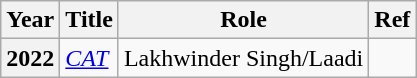<table class="wikitable plainrowheaders sortable">
<tr>
<th scope="col">Year</th>
<th scope="col">Title</th>
<th scope="col">Role</th>
<th scope="col" class="unsortable">Ref</th>
</tr>
<tr>
<th scope="row">2022</th>
<td><em><a href='#'>CAT</a></em></td>
<td>Lakhwinder Singh/Laadi</td>
<td></td>
</tr>
</table>
